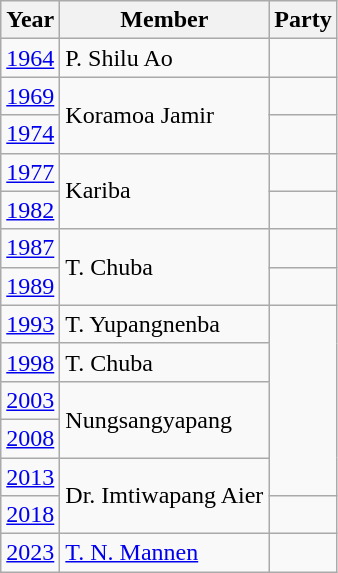<table class="wikitable sortable">
<tr>
<th>Year</th>
<th>Member</th>
<th colspan="2">Party</th>
</tr>
<tr>
<td><a href='#'>1964</a></td>
<td>P. Shilu Ao</td>
<td></td>
</tr>
<tr>
<td><a href='#'>1969</a></td>
<td rowspan=2>Koramoa Jamir</td>
<td></td>
</tr>
<tr>
<td><a href='#'>1974</a></td>
</tr>
<tr>
<td><a href='#'>1977</a></td>
<td rowspan=2>Kariba</td>
<td></td>
</tr>
<tr>
<td><a href='#'>1982</a></td>
<td></td>
</tr>
<tr>
<td><a href='#'>1987</a></td>
<td rowspan=2>T. Chuba</td>
<td></td>
</tr>
<tr>
<td><a href='#'>1989</a></td>
<td></td>
</tr>
<tr>
<td><a href='#'>1993</a></td>
<td>T. Yupangnenba</td>
</tr>
<tr>
<td><a href='#'>1998</a></td>
<td>T. Chuba</td>
</tr>
<tr>
<td><a href='#'>2003</a></td>
<td rowspan=2>Nungsangyapang</td>
</tr>
<tr>
<td><a href='#'>2008</a></td>
</tr>
<tr>
<td><a href='#'>2013</a></td>
<td rowspan=2>Dr. Imtiwapang Aier</td>
</tr>
<tr>
<td><a href='#'>2018</a></td>
<td></td>
</tr>
<tr>
<td><a href='#'>2023</a></td>
<td><a href='#'>T. N. Mannen</a></td>
<td></td>
</tr>
</table>
